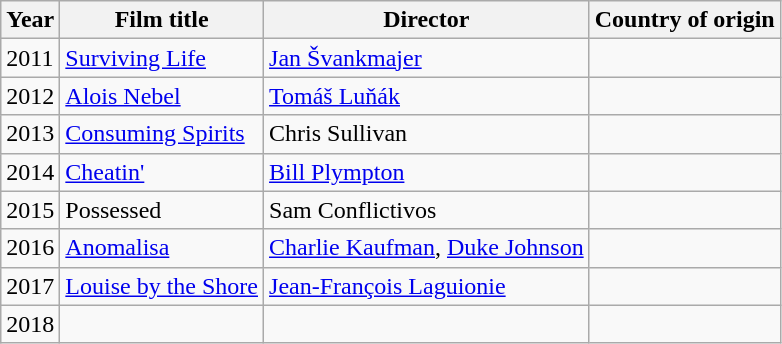<table class="wikitable sortable">
<tr>
<th>Year</th>
<th>Film title</th>
<th>Director</th>
<th>Country of origin</th>
</tr>
<tr>
<td>2011</td>
<td><a href='#'>Surviving Life</a></td>
<td><a href='#'>Jan Švankmajer</a></td>
<td></td>
</tr>
<tr>
<td>2012</td>
<td><a href='#'>Alois Nebel</a></td>
<td><a href='#'>Tomáš Luňák</a></td>
<td></td>
</tr>
<tr>
<td>2013</td>
<td><a href='#'>Consuming Spirits</a></td>
<td>Chris Sullivan</td>
<td></td>
</tr>
<tr>
<td>2014</td>
<td><a href='#'>Cheatin'</a></td>
<td><a href='#'>Bill Plympton</a></td>
<td></td>
</tr>
<tr>
<td>2015</td>
<td>Possessed</td>
<td>Sam Conflictivos</td>
<td></td>
</tr>
<tr>
<td>2016</td>
<td><a href='#'>Anomalisa</a></td>
<td><a href='#'>Charlie Kaufman</a>, <a href='#'>Duke Johnson</a></td>
<td></td>
</tr>
<tr>
<td>2017</td>
<td><a href='#'>Louise by the Shore</a></td>
<td><a href='#'>Jean-François Laguionie</a></td>
<td></td>
</tr>
<tr>
<td>2018</td>
<td></td>
<td></td>
<td></td>
</tr>
</table>
